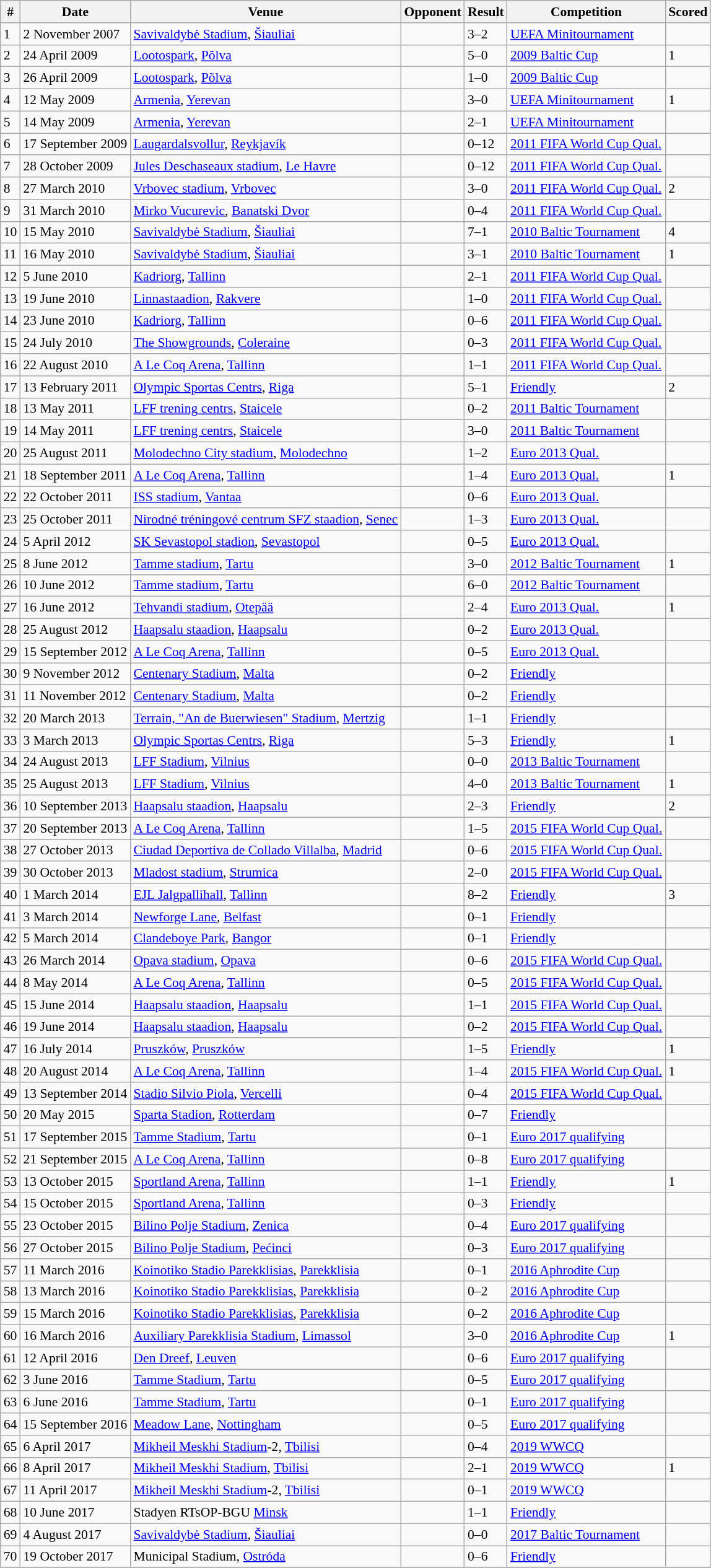<table class="wikitable sortable collapsible collapsed" style="font-size:90%">
<tr>
<th>#</th>
<th>Date</th>
<th>Venue</th>
<th>Opponent</th>
<th>Result</th>
<th>Competition</th>
<th>Scored</th>
</tr>
<tr>
<td>1</td>
<td>2 November 2007</td>
<td><a href='#'>Savivaldybė Stadium</a>, <a href='#'>Šiauliai</a></td>
<td></td>
<td>3–2</td>
<td><a href='#'>UEFA Minitournament</a></td>
<td></td>
</tr>
<tr>
<td>2</td>
<td>24 April 2009</td>
<td><a href='#'>Lootospark</a>, <a href='#'>Põlva</a></td>
<td></td>
<td>5–0</td>
<td><a href='#'>2009 Baltic Cup</a></td>
<td>1</td>
</tr>
<tr>
<td>3</td>
<td>26 April 2009</td>
<td><a href='#'>Lootospark</a>, <a href='#'>Põlva</a></td>
<td></td>
<td>1–0</td>
<td><a href='#'>2009 Baltic Cup</a></td>
<td></td>
</tr>
<tr>
<td>4</td>
<td>12 May 2009</td>
<td><a href='#'>Armenia</a>, <a href='#'>Yerevan</a></td>
<td></td>
<td>3–0</td>
<td><a href='#'>UEFA Minitournament</a></td>
<td>1</td>
</tr>
<tr>
<td>5</td>
<td>14 May 2009</td>
<td><a href='#'>Armenia</a>, <a href='#'>Yerevan</a></td>
<td></td>
<td>2–1</td>
<td><a href='#'>UEFA Minitournament</a></td>
<td></td>
</tr>
<tr>
<td>6</td>
<td>17 September 2009</td>
<td><a href='#'>Laugardalsvollur</a>, <a href='#'>Reykjavík</a></td>
<td></td>
<td>0–12</td>
<td><a href='#'>2011 FIFA World Cup Qual.</a></td>
<td></td>
</tr>
<tr>
<td>7</td>
<td>28 October 2009</td>
<td><a href='#'>Jules Deschaseaux stadium</a>, <a href='#'>Le Havre</a></td>
<td></td>
<td>0–12</td>
<td><a href='#'>2011 FIFA World Cup Qual.</a></td>
<td></td>
</tr>
<tr>
<td>8</td>
<td>27 March 2010</td>
<td><a href='#'>Vrbovec stadium</a>, <a href='#'>Vrbovec</a></td>
<td></td>
<td>3–0</td>
<td><a href='#'>2011 FIFA World Cup Qual.</a></td>
<td>2</td>
</tr>
<tr>
<td>9</td>
<td>31 March 2010</td>
<td><a href='#'>Mirko Vucurevic</a>, <a href='#'>Banatski Dvor</a></td>
<td></td>
<td>0–4</td>
<td><a href='#'>2011 FIFA World Cup Qual.</a></td>
<td></td>
</tr>
<tr>
<td>10</td>
<td>15 May 2010</td>
<td><a href='#'>Savivaldybė Stadium</a>, <a href='#'>Šiauliai</a></td>
<td></td>
<td>7–1</td>
<td><a href='#'>2010 Baltic Tournament</a></td>
<td>4</td>
</tr>
<tr>
<td>11</td>
<td>16 May 2010</td>
<td><a href='#'>Savivaldybė Stadium</a>, <a href='#'>Šiauliai</a></td>
<td></td>
<td>3–1</td>
<td><a href='#'>2010 Baltic Tournament</a></td>
<td>1</td>
</tr>
<tr>
<td>12</td>
<td>5 June 2010</td>
<td><a href='#'>Kadriorg</a>, <a href='#'>Tallinn</a></td>
<td></td>
<td>2–1</td>
<td><a href='#'>2011 FIFA World Cup Qual.</a></td>
<td></td>
</tr>
<tr>
<td>13</td>
<td>19 June 2010</td>
<td><a href='#'>Linnastaadion</a>, <a href='#'>Rakvere</a></td>
<td></td>
<td>1–0</td>
<td><a href='#'>2011 FIFA World Cup Qual.</a></td>
<td></td>
</tr>
<tr>
<td>14</td>
<td>23 June 2010</td>
<td><a href='#'>Kadriorg</a>, <a href='#'>Tallinn</a></td>
<td></td>
<td>0–6</td>
<td><a href='#'>2011 FIFA World Cup Qual.</a></td>
<td></td>
</tr>
<tr>
<td>15</td>
<td>24 July 2010</td>
<td><a href='#'>The Showgrounds</a>, <a href='#'>Coleraine</a></td>
<td></td>
<td>0–3</td>
<td><a href='#'>2011 FIFA World Cup Qual.</a></td>
<td></td>
</tr>
<tr>
<td>16</td>
<td>22 August 2010</td>
<td><a href='#'>A Le Coq Arena</a>, <a href='#'>Tallinn</a></td>
<td></td>
<td>1–1</td>
<td><a href='#'>2011 FIFA World Cup Qual.</a></td>
<td></td>
</tr>
<tr>
<td>17</td>
<td>13 February 2011</td>
<td><a href='#'>Olympic Sportas Centrs</a>, <a href='#'>Riga</a></td>
<td></td>
<td>5–1</td>
<td><a href='#'>Friendly</a></td>
<td>2</td>
</tr>
<tr>
<td>18</td>
<td>13 May 2011</td>
<td><a href='#'>LFF trening centrs</a>, <a href='#'>Staicele</a></td>
<td></td>
<td>0–2</td>
<td><a href='#'>2011 Baltic Tournament</a></td>
<td></td>
</tr>
<tr>
<td>19</td>
<td>14 May 2011</td>
<td><a href='#'>LFF trening centrs</a>, <a href='#'>Staicele</a></td>
<td></td>
<td>3–0</td>
<td><a href='#'>2011 Baltic Tournament</a></td>
<td></td>
</tr>
<tr>
<td>20</td>
<td>25 August 2011</td>
<td><a href='#'>Molodechno City stadium</a>, <a href='#'>Molodechno</a></td>
<td></td>
<td>1–2</td>
<td><a href='#'>Euro 2013 Qual.</a></td>
<td></td>
</tr>
<tr>
<td>21</td>
<td>18 September 2011</td>
<td><a href='#'>A Le Coq Arena</a>, <a href='#'>Tallinn</a></td>
<td></td>
<td>1–4</td>
<td><a href='#'>Euro 2013 Qual.</a></td>
<td>1</td>
</tr>
<tr>
<td>22</td>
<td>22 October 2011</td>
<td><a href='#'>ISS stadium</a>, <a href='#'>Vantaa</a></td>
<td></td>
<td>0–6</td>
<td><a href='#'>Euro 2013 Qual.</a></td>
<td></td>
</tr>
<tr>
<td>23</td>
<td>25 October 2011</td>
<td><a href='#'>Nirodné tréningové centrum SFZ staadion</a>, <a href='#'>Senec</a></td>
<td></td>
<td>1–3</td>
<td><a href='#'>Euro 2013 Qual.</a></td>
<td></td>
</tr>
<tr>
<td>24</td>
<td>5 April 2012</td>
<td><a href='#'>SK Sevastopol stadion</a>, <a href='#'>Sevastopol</a></td>
<td></td>
<td>0–5</td>
<td><a href='#'>Euro 2013 Qual.</a></td>
<td></td>
</tr>
<tr>
<td>25</td>
<td>8 June 2012</td>
<td><a href='#'>Tamme stadium</a>, <a href='#'>Tartu</a></td>
<td></td>
<td>3–0</td>
<td><a href='#'>2012 Baltic Tournament</a></td>
<td>1</td>
</tr>
<tr>
<td>26</td>
<td>10 June 2012</td>
<td><a href='#'>Tamme stadium</a>, <a href='#'>Tartu</a></td>
<td></td>
<td>6–0</td>
<td><a href='#'>2012 Baltic Tournament</a></td>
<td></td>
</tr>
<tr>
<td>27</td>
<td>16 June 2012</td>
<td><a href='#'>Tehvandi stadium</a>, <a href='#'>Otepää</a></td>
<td></td>
<td>2–4</td>
<td><a href='#'>Euro 2013 Qual.</a></td>
<td>1</td>
</tr>
<tr>
<td>28</td>
<td>25 August 2012</td>
<td><a href='#'>Haapsalu staadion</a>, <a href='#'>Haapsalu</a></td>
<td></td>
<td>0–2</td>
<td><a href='#'>Euro 2013 Qual.</a></td>
<td></td>
</tr>
<tr>
<td>29</td>
<td>15 September 2012</td>
<td><a href='#'>A Le Coq Arena</a>, <a href='#'>Tallinn</a></td>
<td></td>
<td>0–5</td>
<td><a href='#'>Euro 2013 Qual.</a></td>
<td></td>
</tr>
<tr>
<td>30</td>
<td>9 November 2012</td>
<td><a href='#'>Centenary Stadium</a>, <a href='#'>Malta</a></td>
<td></td>
<td>0–2</td>
<td><a href='#'>Friendly</a></td>
<td></td>
</tr>
<tr>
<td>31</td>
<td>11 November 2012</td>
<td><a href='#'>Centenary Stadium</a>, <a href='#'>Malta</a></td>
<td></td>
<td>0–2</td>
<td><a href='#'>Friendly</a></td>
<td></td>
</tr>
<tr>
<td>32</td>
<td>20 March 2013</td>
<td><a href='#'>Terrain, "An de Buerwiesen" Stadium</a>, <a href='#'>Mertzig</a></td>
<td></td>
<td>1–1</td>
<td><a href='#'>Friendly</a></td>
<td></td>
</tr>
<tr>
<td>33</td>
<td>3 March 2013</td>
<td><a href='#'>Olympic Sportas Centrs</a>, <a href='#'>Riga</a></td>
<td></td>
<td>5–3</td>
<td><a href='#'>Friendly</a></td>
<td>1</td>
</tr>
<tr>
<td>34</td>
<td>24 August 2013</td>
<td><a href='#'>LFF Stadium</a>, <a href='#'>Vilnius</a></td>
<td></td>
<td>0–0</td>
<td><a href='#'>2013 Baltic Tournament</a></td>
<td></td>
</tr>
<tr>
<td>35</td>
<td>25 August 2013</td>
<td><a href='#'>LFF Stadium</a>, <a href='#'>Vilnius</a></td>
<td></td>
<td>4–0</td>
<td><a href='#'>2013 Baltic Tournament</a></td>
<td>1</td>
</tr>
<tr>
<td>36</td>
<td>10 September 2013</td>
<td><a href='#'>Haapsalu staadion</a>, <a href='#'>Haapsalu</a></td>
<td></td>
<td>2–3</td>
<td><a href='#'>Friendly</a></td>
<td>2</td>
</tr>
<tr>
<td>37</td>
<td>20 September 2013</td>
<td><a href='#'>A Le Coq Arena</a>, <a href='#'>Tallinn</a></td>
<td></td>
<td>1–5</td>
<td><a href='#'>2015 FIFA World Cup Qual.</a></td>
<td></td>
</tr>
<tr>
<td>38</td>
<td>27 October 2013</td>
<td><a href='#'>Ciudad Deportiva de Collado Villalba</a>, <a href='#'>Madrid</a></td>
<td></td>
<td>0–6</td>
<td><a href='#'>2015 FIFA World Cup Qual.</a></td>
<td></td>
</tr>
<tr>
<td>39</td>
<td>30 October 2013</td>
<td><a href='#'>Mladost stadium</a>, <a href='#'>Strumica</a></td>
<td></td>
<td>2–0</td>
<td><a href='#'>2015 FIFA World Cup Qual.</a></td>
<td></td>
</tr>
<tr>
<td>40</td>
<td>1 March 2014</td>
<td><a href='#'>EJL Jalgpallihall</a>, <a href='#'>Tallinn</a></td>
<td></td>
<td>8–2</td>
<td><a href='#'>Friendly</a></td>
<td>3</td>
</tr>
<tr>
<td>41</td>
<td>3 March 2014</td>
<td><a href='#'>Newforge Lane</a>, <a href='#'>Belfast</a></td>
<td></td>
<td>0–1</td>
<td><a href='#'>Friendly</a></td>
<td></td>
</tr>
<tr>
<td>42</td>
<td>5 March 2014</td>
<td><a href='#'>Clandeboye Park</a>, <a href='#'>Bangor</a></td>
<td></td>
<td>0–1</td>
<td><a href='#'>Friendly</a></td>
<td></td>
</tr>
<tr>
<td>43</td>
<td>26 March 2014</td>
<td><a href='#'>Opava stadium</a>, <a href='#'>Opava</a></td>
<td></td>
<td>0–6</td>
<td><a href='#'>2015 FIFA World Cup Qual.</a></td>
<td></td>
</tr>
<tr>
<td>44</td>
<td>8 May 2014</td>
<td><a href='#'>A Le Coq Arena</a>, <a href='#'>Tallinn</a></td>
<td></td>
<td>0–5</td>
<td><a href='#'>2015 FIFA World Cup Qual.</a></td>
<td></td>
</tr>
<tr>
<td>45</td>
<td>15 June 2014</td>
<td><a href='#'>Haapsalu staadion</a>, <a href='#'>Haapsalu</a></td>
<td></td>
<td>1–1</td>
<td><a href='#'>2015 FIFA World Cup Qual.</a></td>
<td></td>
</tr>
<tr>
<td>46</td>
<td>19 June 2014</td>
<td><a href='#'>Haapsalu staadion</a>, <a href='#'>Haapsalu</a></td>
<td></td>
<td>0–2</td>
<td><a href='#'>2015 FIFA World Cup Qual.</a></td>
<td></td>
</tr>
<tr>
<td>47</td>
<td>16 July 2014</td>
<td><a href='#'>Pruszków</a>, <a href='#'>Pruszków</a></td>
<td></td>
<td>1–5</td>
<td><a href='#'>Friendly</a></td>
<td>1</td>
</tr>
<tr>
<td>48</td>
<td>20 August 2014</td>
<td><a href='#'>A Le Coq Arena</a>, <a href='#'>Tallinn</a></td>
<td></td>
<td>1–4</td>
<td><a href='#'>2015 FIFA World Cup Qual.</a></td>
<td>1</td>
</tr>
<tr>
<td>49</td>
<td>13 September 2014</td>
<td><a href='#'>Stadio Silvio Piola</a>, <a href='#'>Vercelli</a></td>
<td></td>
<td>0–4</td>
<td><a href='#'>2015 FIFA World Cup Qual.</a></td>
<td></td>
</tr>
<tr>
<td>50</td>
<td>20 May 2015</td>
<td><a href='#'>Sparta Stadion</a>, <a href='#'>Rotterdam</a></td>
<td></td>
<td>0–7</td>
<td><a href='#'>Friendly</a></td>
<td></td>
</tr>
<tr>
<td>51</td>
<td>17 September 2015</td>
<td><a href='#'>Tamme Stadium</a>, <a href='#'>Tartu</a></td>
<td></td>
<td>0–1</td>
<td><a href='#'>Euro 2017 qualifying</a></td>
<td></td>
</tr>
<tr>
<td>52</td>
<td>21 September 2015</td>
<td><a href='#'>A Le Coq Arena</a>, <a href='#'>Tallinn</a></td>
<td></td>
<td>0–8</td>
<td><a href='#'>Euro 2017 qualifying</a></td>
<td></td>
</tr>
<tr>
<td>53</td>
<td>13 October 2015</td>
<td><a href='#'>Sportland Arena</a>, <a href='#'>Tallinn</a></td>
<td></td>
<td>1–1</td>
<td><a href='#'>Friendly</a></td>
<td>1</td>
</tr>
<tr>
<td>54</td>
<td>15 October 2015</td>
<td><a href='#'>Sportland Arena</a>, <a href='#'>Tallinn</a></td>
<td></td>
<td>0–3</td>
<td><a href='#'>Friendly</a></td>
<td></td>
</tr>
<tr>
<td>55</td>
<td>23 October 2015</td>
<td><a href='#'>Bilino Polje Stadium</a>, <a href='#'>Zenica</a></td>
<td></td>
<td>0–4</td>
<td><a href='#'>Euro 2017 qualifying</a></td>
<td></td>
</tr>
<tr>
<td>56</td>
<td>27 October 2015</td>
<td><a href='#'>Bilino Polje Stadium</a>, <a href='#'>Pećinci</a></td>
<td></td>
<td>0–3</td>
<td><a href='#'>Euro 2017 qualifying</a></td>
<td></td>
</tr>
<tr>
<td>57</td>
<td>11 March 2016</td>
<td><a href='#'>Koinotiko Stadio Parekklisias</a>, <a href='#'>Parekklisia</a></td>
<td></td>
<td>0–1</td>
<td><a href='#'>2016 Aphrodite Cup</a></td>
<td></td>
</tr>
<tr>
<td>58</td>
<td>13 March 2016</td>
<td><a href='#'>Koinotiko Stadio Parekklisias</a>, <a href='#'>Parekklisia</a></td>
<td></td>
<td>0–2</td>
<td><a href='#'>2016 Aphrodite Cup</a></td>
<td></td>
</tr>
<tr>
<td>59</td>
<td>15 March 2016</td>
<td><a href='#'>Koinotiko Stadio Parekklisias</a>, <a href='#'>Parekklisia</a></td>
<td></td>
<td>0–2</td>
<td><a href='#'>2016 Aphrodite Cup</a></td>
<td></td>
</tr>
<tr>
<td>60</td>
<td>16 March 2016</td>
<td><a href='#'>Auxiliary Parekklisia Stadium</a>, <a href='#'>Limassol</a></td>
<td></td>
<td>3–0</td>
<td><a href='#'>2016 Aphrodite Cup</a></td>
<td>1</td>
</tr>
<tr>
<td>61</td>
<td>12 April 2016</td>
<td><a href='#'>Den Dreef</a>, <a href='#'>Leuven</a></td>
<td></td>
<td>0–6</td>
<td><a href='#'>Euro 2017 qualifying</a></td>
<td></td>
</tr>
<tr>
<td>62</td>
<td>3 June 2016</td>
<td><a href='#'>Tamme Stadium</a>, <a href='#'>Tartu</a></td>
<td></td>
<td>0–5</td>
<td><a href='#'>Euro 2017 qualifying</a></td>
<td></td>
</tr>
<tr>
<td>63</td>
<td>6 June 2016</td>
<td><a href='#'>Tamme Stadium</a>, <a href='#'>Tartu</a></td>
<td></td>
<td>0–1</td>
<td><a href='#'>Euro 2017 qualifying</a></td>
<td></td>
</tr>
<tr>
<td>64</td>
<td>15 September 2016</td>
<td><a href='#'>Meadow Lane</a>, <a href='#'>Nottingham</a></td>
<td></td>
<td>0–5</td>
<td><a href='#'>Euro 2017 qualifying</a></td>
<td></td>
</tr>
<tr>
<td>65</td>
<td>6 April 2017</td>
<td><a href='#'>Mikheil Meskhi Stadium</a>-2, <a href='#'>Tbilisi</a></td>
<td></td>
<td>0–4</td>
<td><a href='#'>2019 WWCQ</a></td>
<td></td>
</tr>
<tr>
<td>66</td>
<td>8 April 2017</td>
<td><a href='#'>Mikheil Meskhi Stadium</a>, <a href='#'>Tbilisi</a></td>
<td></td>
<td>2–1</td>
<td><a href='#'>2019 WWCQ</a></td>
<td>1</td>
</tr>
<tr>
<td>67</td>
<td>11 April 2017</td>
<td><a href='#'>Mikheil Meskhi Stadium</a>-2, <a href='#'>Tbilisi</a></td>
<td></td>
<td>0–1</td>
<td><a href='#'>2019 WWCQ</a></td>
<td></td>
</tr>
<tr>
<td>68</td>
<td>10 June 2017</td>
<td>Stadyen RTsOP-BGU <a href='#'>Minsk</a></td>
<td></td>
<td>1–1</td>
<td><a href='#'>Friendly</a></td>
<td></td>
</tr>
<tr>
<td>69</td>
<td>4 August 2017</td>
<td><a href='#'>Savivaldybė Stadium</a>, <a href='#'>Šiauliai</a></td>
<td></td>
<td>0–0</td>
<td><a href='#'>2017 Baltic Tournament</a></td>
<td></td>
</tr>
<tr>
<td>70</td>
<td>19 October 2017</td>
<td>Municipal Stadium, <a href='#'>Ostróda</a></td>
<td></td>
<td>0–6</td>
<td><a href='#'>Friendly</a></td>
<td></td>
</tr>
<tr>
</tr>
</table>
